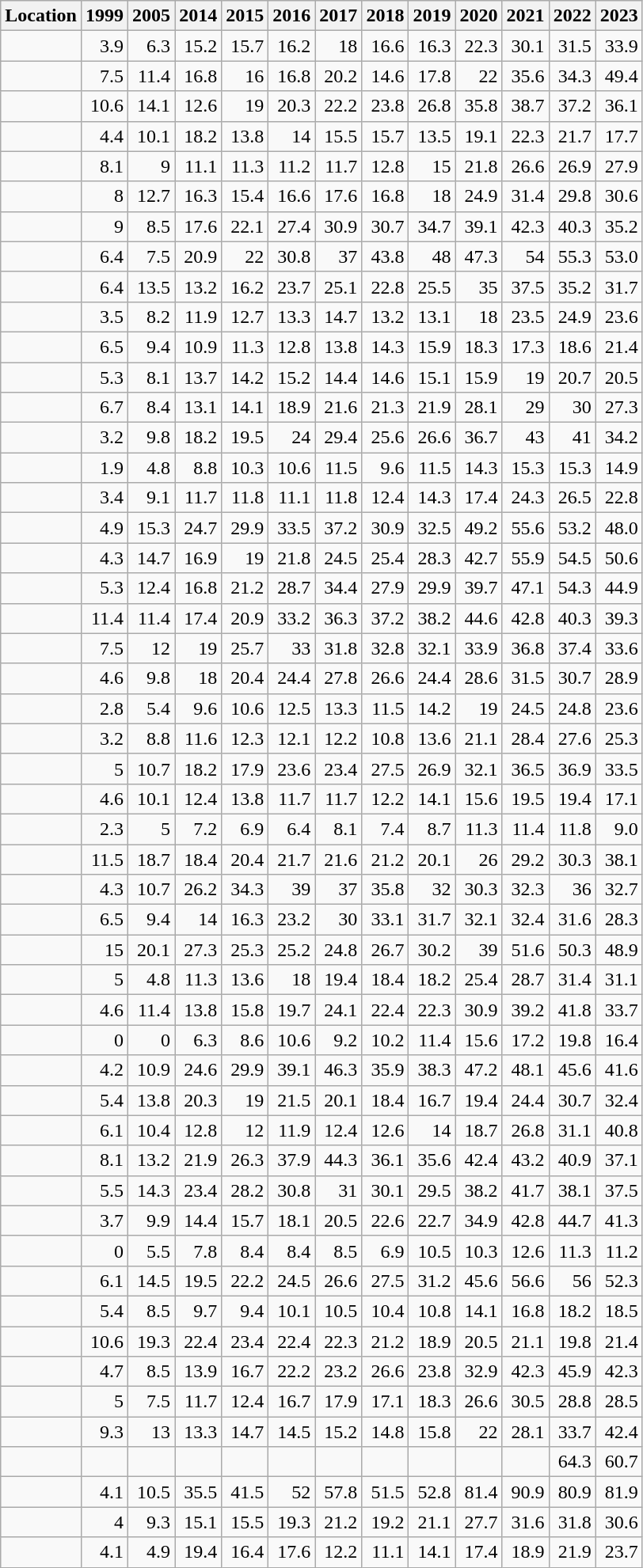<table class="wikitable sortable mw-datatable static-row-numbers sort-under sticky-table-col1 sticky-table-head" style=text-align:right;>
<tr>
<th>Location</th>
<th>1999</th>
<th>2005</th>
<th>2014</th>
<th>2015</th>
<th>2016</th>
<th>2017</th>
<th>2018</th>
<th>2019</th>
<th>2020</th>
<th>2021</th>
<th>2022</th>
<th>2023</th>
</tr>
<tr>
<td></td>
<td>3.9</td>
<td>6.3</td>
<td>15.2</td>
<td>15.7</td>
<td>16.2</td>
<td>18</td>
<td>16.6</td>
<td>16.3</td>
<td>22.3</td>
<td>30.1</td>
<td>31.5</td>
<td>33.9</td>
</tr>
<tr>
<td></td>
<td>7.5</td>
<td>11.4</td>
<td>16.8</td>
<td>16</td>
<td>16.8</td>
<td>20.2</td>
<td>14.6</td>
<td>17.8</td>
<td>22</td>
<td>35.6</td>
<td>34.3</td>
<td>49.4</td>
</tr>
<tr>
<td></td>
<td>10.6</td>
<td>14.1</td>
<td>12.6</td>
<td>19</td>
<td>20.3</td>
<td>22.2</td>
<td>23.8</td>
<td>26.8</td>
<td>35.8</td>
<td>38.7</td>
<td>37.2</td>
<td>36.1</td>
</tr>
<tr>
<td></td>
<td>4.4</td>
<td>10.1</td>
<td>18.2</td>
<td>13.8</td>
<td>14</td>
<td>15.5</td>
<td>15.7</td>
<td>13.5</td>
<td>19.1</td>
<td>22.3</td>
<td>21.7</td>
<td>17.7</td>
</tr>
<tr>
<td></td>
<td>8.1</td>
<td>9</td>
<td>11.1</td>
<td>11.3</td>
<td>11.2</td>
<td>11.7</td>
<td>12.8</td>
<td>15</td>
<td>21.8</td>
<td>26.6</td>
<td>26.9</td>
<td>27.9</td>
</tr>
<tr>
<td></td>
<td>8</td>
<td>12.7</td>
<td>16.3</td>
<td>15.4</td>
<td>16.6</td>
<td>17.6</td>
<td>16.8</td>
<td>18</td>
<td>24.9</td>
<td>31.4</td>
<td>29.8</td>
<td>30.6</td>
</tr>
<tr>
<td></td>
<td>9</td>
<td>8.5</td>
<td>17.6</td>
<td>22.1</td>
<td>27.4</td>
<td>30.9</td>
<td>30.7</td>
<td>34.7</td>
<td>39.1</td>
<td>42.3</td>
<td>40.3</td>
<td>35.2</td>
</tr>
<tr>
<td></td>
<td>6.4</td>
<td>7.5</td>
<td>20.9</td>
<td>22</td>
<td>30.8</td>
<td>37</td>
<td>43.8</td>
<td>48</td>
<td>47.3</td>
<td>54</td>
<td>55.3</td>
<td>53.0</td>
</tr>
<tr>
<td></td>
<td>6.4</td>
<td>13.5</td>
<td>13.2</td>
<td>16.2</td>
<td>23.7</td>
<td>25.1</td>
<td>22.8</td>
<td>25.5</td>
<td>35</td>
<td>37.5</td>
<td>35.2</td>
<td>31.7</td>
</tr>
<tr>
<td></td>
<td>3.5</td>
<td>8.2</td>
<td>11.9</td>
<td>12.7</td>
<td>13.3</td>
<td>14.7</td>
<td>13.2</td>
<td>13.1</td>
<td>18</td>
<td>23.5</td>
<td>24.9</td>
<td>23.6</td>
</tr>
<tr>
<td></td>
<td>6.5</td>
<td>9.4</td>
<td>10.9</td>
<td>11.3</td>
<td>12.8</td>
<td>13.8</td>
<td>14.3</td>
<td>15.9</td>
<td>18.3</td>
<td>17.3</td>
<td>18.6</td>
<td>21.4</td>
</tr>
<tr>
<td></td>
<td>5.3</td>
<td>8.1</td>
<td>13.7</td>
<td>14.2</td>
<td>15.2</td>
<td>14.4</td>
<td>14.6</td>
<td>15.1</td>
<td>15.9</td>
<td>19</td>
<td>20.7</td>
<td>20.5</td>
</tr>
<tr>
<td></td>
<td>6.7</td>
<td>8.4</td>
<td>13.1</td>
<td>14.1</td>
<td>18.9</td>
<td>21.6</td>
<td>21.3</td>
<td>21.9</td>
<td>28.1</td>
<td>29</td>
<td>30</td>
<td>27.3</td>
</tr>
<tr>
<td></td>
<td>3.2</td>
<td>9.8</td>
<td>18.2</td>
<td>19.5</td>
<td>24</td>
<td>29.4</td>
<td>25.6</td>
<td>26.6</td>
<td>36.7</td>
<td>43</td>
<td>41</td>
<td>34.2</td>
</tr>
<tr>
<td></td>
<td>1.9</td>
<td>4.8</td>
<td>8.8</td>
<td>10.3</td>
<td>10.6</td>
<td>11.5</td>
<td>9.6</td>
<td>11.5</td>
<td>14.3</td>
<td>15.3</td>
<td>15.3</td>
<td>14.9</td>
</tr>
<tr>
<td></td>
<td>3.4</td>
<td>9.1</td>
<td>11.7</td>
<td>11.8</td>
<td>11.1</td>
<td>11.8</td>
<td>12.4</td>
<td>14.3</td>
<td>17.4</td>
<td>24.3</td>
<td>26.5</td>
<td>22.8</td>
</tr>
<tr>
<td></td>
<td>4.9</td>
<td>15.3</td>
<td>24.7</td>
<td>29.9</td>
<td>33.5</td>
<td>37.2</td>
<td>30.9</td>
<td>32.5</td>
<td>49.2</td>
<td>55.6</td>
<td>53.2</td>
<td>48.0</td>
</tr>
<tr>
<td></td>
<td>4.3</td>
<td>14.7</td>
<td>16.9</td>
<td>19</td>
<td>21.8</td>
<td>24.5</td>
<td>25.4</td>
<td>28.3</td>
<td>42.7</td>
<td>55.9</td>
<td>54.5</td>
<td>50.6</td>
</tr>
<tr>
<td></td>
<td>5.3</td>
<td>12.4</td>
<td>16.8</td>
<td>21.2</td>
<td>28.7</td>
<td>34.4</td>
<td>27.9</td>
<td>29.9</td>
<td>39.7</td>
<td>47.1</td>
<td>54.3</td>
<td>44.9</td>
</tr>
<tr>
<td></td>
<td>11.4</td>
<td>11.4</td>
<td>17.4</td>
<td>20.9</td>
<td>33.2</td>
<td>36.3</td>
<td>37.2</td>
<td>38.2</td>
<td>44.6</td>
<td>42.8</td>
<td>40.3</td>
<td>39.3</td>
</tr>
<tr>
<td></td>
<td>7.5</td>
<td>12</td>
<td>19</td>
<td>25.7</td>
<td>33</td>
<td>31.8</td>
<td>32.8</td>
<td>32.1</td>
<td>33.9</td>
<td>36.8</td>
<td>37.4</td>
<td>33.6</td>
</tr>
<tr>
<td></td>
<td>4.6</td>
<td>9.8</td>
<td>18</td>
<td>20.4</td>
<td>24.4</td>
<td>27.8</td>
<td>26.6</td>
<td>24.4</td>
<td>28.6</td>
<td>31.5</td>
<td>30.7</td>
<td>28.9</td>
</tr>
<tr>
<td></td>
<td>2.8</td>
<td>5.4</td>
<td>9.6</td>
<td>10.6</td>
<td>12.5</td>
<td>13.3</td>
<td>11.5</td>
<td>14.2</td>
<td>19</td>
<td>24.5</td>
<td>24.8</td>
<td>23.6</td>
</tr>
<tr>
<td></td>
<td>3.2</td>
<td>8.8</td>
<td>11.6</td>
<td>12.3</td>
<td>12.1</td>
<td>12.2</td>
<td>10.8</td>
<td>13.6</td>
<td>21.1</td>
<td>28.4</td>
<td>27.6</td>
<td>25.3</td>
</tr>
<tr>
<td></td>
<td>5</td>
<td>10.7</td>
<td>18.2</td>
<td>17.9</td>
<td>23.6</td>
<td>23.4</td>
<td>27.5</td>
<td>26.9</td>
<td>32.1</td>
<td>36.5</td>
<td>36.9</td>
<td>33.5</td>
</tr>
<tr>
<td></td>
<td>4.6</td>
<td>10.1</td>
<td>12.4</td>
<td>13.8</td>
<td>11.7</td>
<td>11.7</td>
<td>12.2</td>
<td>14.1</td>
<td>15.6</td>
<td>19.5</td>
<td>19.4</td>
<td>17.1</td>
</tr>
<tr>
<td></td>
<td>2.3</td>
<td>5</td>
<td>7.2</td>
<td>6.9</td>
<td>6.4</td>
<td>8.1</td>
<td>7.4</td>
<td>8.7</td>
<td>11.3</td>
<td>11.4</td>
<td>11.8</td>
<td>9.0</td>
</tr>
<tr>
<td></td>
<td>11.5</td>
<td>18.7</td>
<td>18.4</td>
<td>20.4</td>
<td>21.7</td>
<td>21.6</td>
<td>21.2</td>
<td>20.1</td>
<td>26</td>
<td>29.2</td>
<td>30.3</td>
<td>38.1</td>
</tr>
<tr>
<td></td>
<td>4.3</td>
<td>10.7</td>
<td>26.2</td>
<td>34.3</td>
<td>39</td>
<td>37</td>
<td>35.8</td>
<td>32</td>
<td>30.3</td>
<td>32.3</td>
<td>36</td>
<td>32.7</td>
</tr>
<tr>
<td></td>
<td>6.5</td>
<td>9.4</td>
<td>14</td>
<td>16.3</td>
<td>23.2</td>
<td>30</td>
<td>33.1</td>
<td>31.7</td>
<td>32.1</td>
<td>32.4</td>
<td>31.6</td>
<td>28.3</td>
</tr>
<tr>
<td></td>
<td>15</td>
<td>20.1</td>
<td>27.3</td>
<td>25.3</td>
<td>25.2</td>
<td>24.8</td>
<td>26.7</td>
<td>30.2</td>
<td>39</td>
<td>51.6</td>
<td>50.3</td>
<td>48.9</td>
</tr>
<tr>
<td></td>
<td>5</td>
<td>4.8</td>
<td>11.3</td>
<td>13.6</td>
<td>18</td>
<td>19.4</td>
<td>18.4</td>
<td>18.2</td>
<td>25.4</td>
<td>28.7</td>
<td>31.4</td>
<td>31.1</td>
</tr>
<tr>
<td></td>
<td>4.6</td>
<td>11.4</td>
<td>13.8</td>
<td>15.8</td>
<td>19.7</td>
<td>24.1</td>
<td>22.4</td>
<td>22.3</td>
<td>30.9</td>
<td>39.2</td>
<td>41.8</td>
<td>33.7</td>
</tr>
<tr>
<td></td>
<td>0</td>
<td>0</td>
<td>6.3</td>
<td>8.6</td>
<td>10.6</td>
<td>9.2</td>
<td>10.2</td>
<td>11.4</td>
<td>15.6</td>
<td>17.2</td>
<td>19.8</td>
<td>16.4</td>
</tr>
<tr>
<td></td>
<td>4.2</td>
<td>10.9</td>
<td>24.6</td>
<td>29.9</td>
<td>39.1</td>
<td>46.3</td>
<td>35.9</td>
<td>38.3</td>
<td>47.2</td>
<td>48.1</td>
<td>45.6</td>
<td>41.6</td>
</tr>
<tr>
<td></td>
<td>5.4</td>
<td>13.8</td>
<td>20.3</td>
<td>19</td>
<td>21.5</td>
<td>20.1</td>
<td>18.4</td>
<td>16.7</td>
<td>19.4</td>
<td>24.4</td>
<td>30.7</td>
<td>32.4</td>
</tr>
<tr>
<td></td>
<td>6.1</td>
<td>10.4</td>
<td>12.8</td>
<td>12</td>
<td>11.9</td>
<td>12.4</td>
<td>12.6</td>
<td>14</td>
<td>18.7</td>
<td>26.8</td>
<td>31.1</td>
<td>40.8</td>
</tr>
<tr>
<td></td>
<td>8.1</td>
<td>13.2</td>
<td>21.9</td>
<td>26.3</td>
<td>37.9</td>
<td>44.3</td>
<td>36.1</td>
<td>35.6</td>
<td>42.4</td>
<td>43.2</td>
<td>40.9</td>
<td>37.1</td>
</tr>
<tr>
<td></td>
<td>5.5</td>
<td>14.3</td>
<td>23.4</td>
<td>28.2</td>
<td>30.8</td>
<td>31</td>
<td>30.1</td>
<td>29.5</td>
<td>38.2</td>
<td>41.7</td>
<td>38.1</td>
<td>37.5</td>
</tr>
<tr>
<td></td>
<td>3.7</td>
<td>9.9</td>
<td>14.4</td>
<td>15.7</td>
<td>18.1</td>
<td>20.5</td>
<td>22.6</td>
<td>22.7</td>
<td>34.9</td>
<td>42.8</td>
<td>44.7</td>
<td>41.3</td>
</tr>
<tr>
<td></td>
<td>0</td>
<td>5.5</td>
<td>7.8</td>
<td>8.4</td>
<td>8.4</td>
<td>8.5</td>
<td>6.9</td>
<td>10.5</td>
<td>10.3</td>
<td>12.6</td>
<td>11.3</td>
<td>11.2</td>
</tr>
<tr>
<td></td>
<td>6.1</td>
<td>14.5</td>
<td>19.5</td>
<td>22.2</td>
<td>24.5</td>
<td>26.6</td>
<td>27.5</td>
<td>31.2</td>
<td>45.6</td>
<td>56.6</td>
<td>56</td>
<td>52.3</td>
</tr>
<tr>
<td></td>
<td>5.4</td>
<td>8.5</td>
<td>9.7</td>
<td>9.4</td>
<td>10.1</td>
<td>10.5</td>
<td>10.4</td>
<td>10.8</td>
<td>14.1</td>
<td>16.8</td>
<td>18.2</td>
<td>18.5</td>
</tr>
<tr>
<td></td>
<td>10.6</td>
<td>19.3</td>
<td>22.4</td>
<td>23.4</td>
<td>22.4</td>
<td>22.3</td>
<td>21.2</td>
<td>18.9</td>
<td>20.5</td>
<td>21.1</td>
<td>19.8</td>
<td>21.4</td>
</tr>
<tr>
<td></td>
<td>4.7</td>
<td>8.5</td>
<td>13.9</td>
<td>16.7</td>
<td>22.2</td>
<td>23.2</td>
<td>26.6</td>
<td>23.8</td>
<td>32.9</td>
<td>42.3</td>
<td>45.9</td>
<td>42.3</td>
</tr>
<tr>
<td></td>
<td>5</td>
<td>7.5</td>
<td>11.7</td>
<td>12.4</td>
<td>16.7</td>
<td>17.9</td>
<td>17.1</td>
<td>18.3</td>
<td>26.6</td>
<td>30.5</td>
<td>28.8</td>
<td>28.5</td>
</tr>
<tr>
<td></td>
<td>9.3</td>
<td>13</td>
<td>13.3</td>
<td>14.7</td>
<td>14.5</td>
<td>15.2</td>
<td>14.8</td>
<td>15.8</td>
<td>22</td>
<td>28.1</td>
<td>33.7</td>
<td>42.4</td>
</tr>
<tr>
<td></td>
<td></td>
<td></td>
<td></td>
<td></td>
<td></td>
<td></td>
<td></td>
<td></td>
<td></td>
<td></td>
<td>64.3</td>
<td>60.7</td>
</tr>
<tr>
<td></td>
<td>4.1</td>
<td>10.5</td>
<td>35.5</td>
<td>41.5</td>
<td>52</td>
<td>57.8</td>
<td>51.5</td>
<td>52.8</td>
<td>81.4</td>
<td>90.9</td>
<td>80.9</td>
<td>81.9</td>
</tr>
<tr>
<td></td>
<td>4</td>
<td>9.3</td>
<td>15.1</td>
<td>15.5</td>
<td>19.3</td>
<td>21.2</td>
<td>19.2</td>
<td>21.1</td>
<td>27.7</td>
<td>31.6</td>
<td>31.8</td>
<td>30.6</td>
</tr>
<tr>
<td></td>
<td>4.1</td>
<td>4.9</td>
<td>19.4</td>
<td>16.4</td>
<td>17.6</td>
<td>12.2</td>
<td>11.1</td>
<td>14.1</td>
<td>17.4</td>
<td>18.9</td>
<td>21.9</td>
<td>23.7</td>
</tr>
</table>
